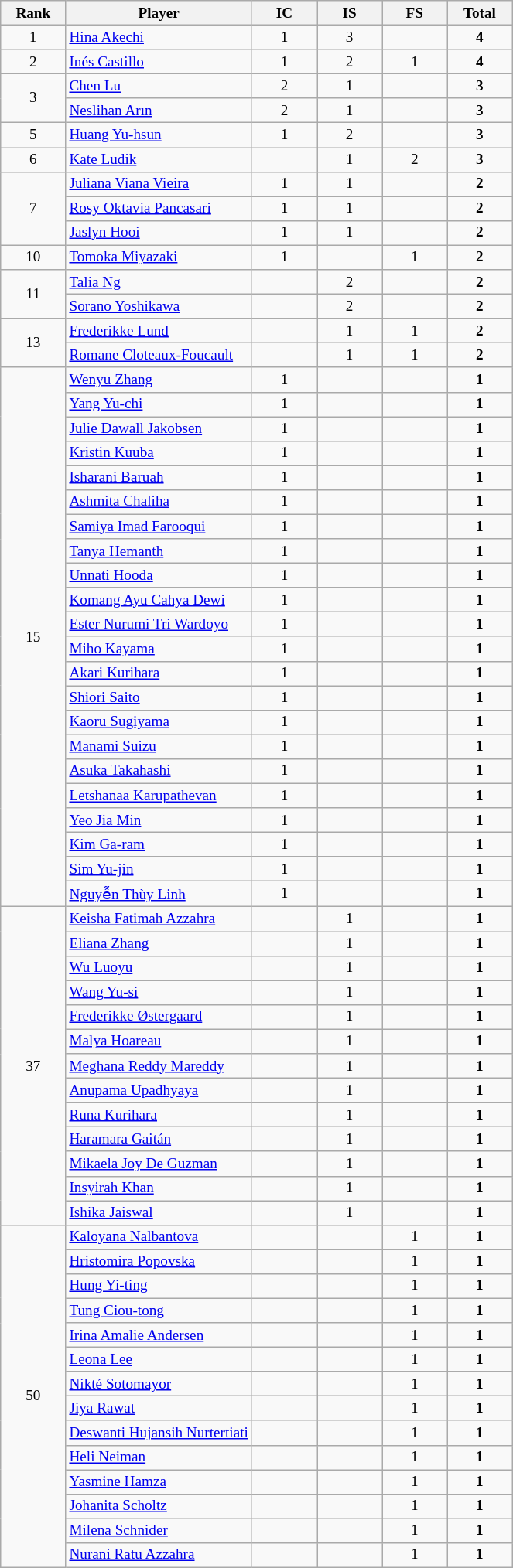<table class="wikitable" style="font-size:80%; text-align:center">
<tr>
<th width="50">Rank</th>
<th width="150">Player</th>
<th width="50">IC</th>
<th width="50">IS</th>
<th width="50">FS</th>
<th width="50">Total</th>
</tr>
<tr>
<td>1</td>
<td align="left"> <a href='#'>Hina Akechi</a></td>
<td>1</td>
<td>3</td>
<td></td>
<td><strong>4</strong></td>
</tr>
<tr>
<td>2</td>
<td align="left"> <a href='#'>Inés Castillo</a></td>
<td>1</td>
<td>2</td>
<td>1</td>
<td><strong>4</strong></td>
</tr>
<tr>
<td rowspan="2">3</td>
<td align="left"> <a href='#'>Chen Lu</a></td>
<td>2</td>
<td>1</td>
<td></td>
<td><strong>3</strong></td>
</tr>
<tr>
<td align="left"> <a href='#'>Neslihan Arın</a></td>
<td>2</td>
<td>1</td>
<td></td>
<td><strong>3</strong></td>
</tr>
<tr>
<td>5</td>
<td align="left"> <a href='#'>Huang Yu-hsun</a></td>
<td>1</td>
<td>2</td>
<td></td>
<td><strong>3</strong></td>
</tr>
<tr>
<td>6</td>
<td align="left"> <a href='#'>Kate Ludik</a></td>
<td></td>
<td>1</td>
<td>2</td>
<td><strong>3</strong></td>
</tr>
<tr>
<td rowspan="3">7</td>
<td align="left"> <a href='#'>Juliana Viana Vieira</a></td>
<td>1</td>
<td>1</td>
<td></td>
<td><strong>2</strong></td>
</tr>
<tr>
<td align="left"> <a href='#'>Rosy Oktavia Pancasari</a></td>
<td>1</td>
<td>1</td>
<td></td>
<td><strong>2</strong></td>
</tr>
<tr>
<td align="left"> <a href='#'>Jaslyn Hooi</a></td>
<td>1</td>
<td>1</td>
<td></td>
<td><strong>2</strong></td>
</tr>
<tr>
<td>10</td>
<td align="left"> <a href='#'>Tomoka Miyazaki</a></td>
<td>1</td>
<td></td>
<td>1</td>
<td><strong>2</strong></td>
</tr>
<tr>
<td rowspan="2">11</td>
<td align="left"> <a href='#'>Talia Ng</a></td>
<td></td>
<td>2</td>
<td></td>
<td><strong>2</strong></td>
</tr>
<tr>
<td align="left"> <a href='#'>Sorano Yoshikawa</a></td>
<td></td>
<td>2</td>
<td></td>
<td><strong>2</strong></td>
</tr>
<tr>
<td rowspan="2">13</td>
<td align="left"> <a href='#'>Frederikke Lund</a></td>
<td></td>
<td>1</td>
<td>1</td>
<td><strong>2</strong></td>
</tr>
<tr>
<td align="left"> <a href='#'>Romane Cloteaux-Foucault</a></td>
<td></td>
<td>1</td>
<td>1</td>
<td><strong>2</strong></td>
</tr>
<tr>
<td rowspan="22">15</td>
<td align="left"> <a href='#'>Wenyu Zhang</a></td>
<td>1</td>
<td></td>
<td></td>
<td><strong>1</strong></td>
</tr>
<tr>
<td align="left"> <a href='#'>Yang Yu-chi</a></td>
<td>1</td>
<td></td>
<td></td>
<td><strong>1</strong></td>
</tr>
<tr>
<td align="left"> <a href='#'>Julie Dawall Jakobsen</a></td>
<td>1</td>
<td></td>
<td></td>
<td><strong>1</strong></td>
</tr>
<tr>
<td align="left"> <a href='#'>Kristin Kuuba</a></td>
<td>1</td>
<td></td>
<td></td>
<td><strong>1</strong></td>
</tr>
<tr>
<td align="left"> <a href='#'>Isharani Baruah</a></td>
<td>1</td>
<td></td>
<td></td>
<td><strong>1</strong></td>
</tr>
<tr>
<td align="left"> <a href='#'>Ashmita Chaliha</a></td>
<td>1</td>
<td></td>
<td></td>
<td><strong>1</strong></td>
</tr>
<tr>
<td align="left"> <a href='#'>Samiya Imad Farooqui</a></td>
<td>1</td>
<td></td>
<td></td>
<td><strong>1</strong></td>
</tr>
<tr>
<td align="left"> <a href='#'>Tanya Hemanth</a></td>
<td>1</td>
<td></td>
<td></td>
<td><strong>1</strong></td>
</tr>
<tr>
<td align="left"> <a href='#'>Unnati Hooda</a></td>
<td>1</td>
<td></td>
<td></td>
<td><strong>1</strong></td>
</tr>
<tr>
<td align="left"> <a href='#'>Komang Ayu Cahya Dewi</a></td>
<td>1</td>
<td></td>
<td></td>
<td><strong>1</strong></td>
</tr>
<tr>
<td align="left"> <a href='#'>Ester Nurumi Tri Wardoyo</a></td>
<td>1</td>
<td></td>
<td></td>
<td><strong>1</strong></td>
</tr>
<tr>
<td align="left"> <a href='#'>Miho Kayama</a></td>
<td>1</td>
<td></td>
<td></td>
<td><strong>1</strong></td>
</tr>
<tr>
<td align="left"> <a href='#'>Akari Kurihara</a></td>
<td>1</td>
<td></td>
<td></td>
<td><strong>1</strong></td>
</tr>
<tr>
<td align="left"> <a href='#'>Shiori Saito</a></td>
<td>1</td>
<td></td>
<td></td>
<td><strong>1</strong></td>
</tr>
<tr>
<td align="left"> <a href='#'>Kaoru Sugiyama</a></td>
<td>1</td>
<td></td>
<td></td>
<td><strong>1</strong></td>
</tr>
<tr>
<td align="left"> <a href='#'>Manami Suizu</a></td>
<td>1</td>
<td></td>
<td></td>
<td><strong>1</strong></td>
</tr>
<tr>
<td align="left"> <a href='#'>Asuka Takahashi</a></td>
<td>1</td>
<td></td>
<td></td>
<td><strong>1</strong></td>
</tr>
<tr>
<td align="left"> <a href='#'>Letshanaa Karupathevan</a></td>
<td>1</td>
<td></td>
<td></td>
<td><strong>1</strong></td>
</tr>
<tr>
<td align="left"> <a href='#'>Yeo Jia Min</a></td>
<td>1</td>
<td></td>
<td></td>
<td><strong>1</strong></td>
</tr>
<tr>
<td align="left"> <a href='#'>Kim Ga-ram</a></td>
<td>1</td>
<td></td>
<td></td>
<td><strong>1</strong></td>
</tr>
<tr>
<td align="left"> <a href='#'>Sim Yu-jin</a></td>
<td>1</td>
<td></td>
<td></td>
<td><strong>1</strong></td>
</tr>
<tr>
<td align="left"> <a href='#'>Nguyễn Thùy Linh</a></td>
<td>1</td>
<td></td>
<td></td>
<td><strong>1</strong></td>
</tr>
<tr>
<td rowspan="13">37</td>
<td align="left"> <a href='#'>Keisha Fatimah Azzahra</a></td>
<td></td>
<td>1</td>
<td></td>
<td><strong>1</strong></td>
</tr>
<tr>
<td align="left"> <a href='#'>Eliana Zhang</a></td>
<td></td>
<td>1</td>
<td></td>
<td><strong>1</strong></td>
</tr>
<tr>
<td align="left"> <a href='#'>Wu Luoyu</a></td>
<td></td>
<td>1</td>
<td></td>
<td><strong>1</strong></td>
</tr>
<tr>
<td align="left"> <a href='#'>Wang Yu-si</a></td>
<td></td>
<td>1</td>
<td></td>
<td><strong>1</strong></td>
</tr>
<tr>
<td align="left"> <a href='#'>Frederikke Østergaard</a></td>
<td></td>
<td>1</td>
<td></td>
<td><strong>1</strong></td>
</tr>
<tr>
<td align="left"> <a href='#'>Malya Hoareau</a></td>
<td></td>
<td>1</td>
<td></td>
<td><strong>1</strong></td>
</tr>
<tr>
<td align="left"> <a href='#'>Meghana Reddy Mareddy</a></td>
<td></td>
<td>1</td>
<td></td>
<td><strong>1</strong></td>
</tr>
<tr>
<td align="left"> <a href='#'>Anupama Upadhyaya</a></td>
<td></td>
<td>1</td>
<td></td>
<td><strong>1</strong></td>
</tr>
<tr>
<td align="left"> <a href='#'>Runa Kurihara</a></td>
<td></td>
<td>1</td>
<td></td>
<td><strong>1</strong></td>
</tr>
<tr>
<td align="left"> <a href='#'>Haramara Gaitán</a></td>
<td></td>
<td>1</td>
<td></td>
<td><strong>1</strong></td>
</tr>
<tr>
<td align="left"> <a href='#'>Mikaela Joy De Guzman</a></td>
<td></td>
<td>1</td>
<td></td>
<td><strong>1</strong></td>
</tr>
<tr>
<td align="left"> <a href='#'>Insyirah Khan</a></td>
<td></td>
<td>1</td>
<td></td>
<td><strong>1</strong></td>
</tr>
<tr>
<td align="left"> <a href='#'>Ishika Jaiswal</a></td>
<td></td>
<td>1</td>
<td></td>
<td><strong>1</strong></td>
</tr>
<tr>
<td rowspan="14">50</td>
<td align="left"> <a href='#'>Kaloyana Nalbantova</a></td>
<td></td>
<td></td>
<td>1</td>
<td><strong>1</strong></td>
</tr>
<tr>
<td align="left"> <a href='#'>Hristomira Popovska</a></td>
<td></td>
<td></td>
<td>1</td>
<td><strong>1</strong></td>
</tr>
<tr>
<td align="left"> <a href='#'>Hung Yi-ting</a></td>
<td></td>
<td></td>
<td>1</td>
<td><strong>1</strong></td>
</tr>
<tr>
<td align="left"> <a href='#'>Tung Ciou-tong</a></td>
<td></td>
<td></td>
<td>1</td>
<td><strong>1</strong></td>
</tr>
<tr>
<td align="left"> <a href='#'>Irina Amalie Andersen</a></td>
<td></td>
<td></td>
<td>1</td>
<td><strong>1</strong></td>
</tr>
<tr>
<td align="left"> <a href='#'>Leona Lee</a></td>
<td></td>
<td></td>
<td>1</td>
<td><strong>1</strong></td>
</tr>
<tr>
<td align="left"> <a href='#'>Nikté Sotomayor</a></td>
<td></td>
<td></td>
<td>1</td>
<td><strong>1</strong></td>
</tr>
<tr>
<td align="left"> <a href='#'>Jiya Rawat</a></td>
<td></td>
<td></td>
<td>1</td>
<td><strong>1</strong></td>
</tr>
<tr>
<td align="left" nowrap> <a href='#'>Deswanti Hujansih Nurtertiati</a></td>
<td></td>
<td></td>
<td>1</td>
<td><strong>1</strong></td>
</tr>
<tr>
<td align="left"> <a href='#'>Heli Neiman</a></td>
<td></td>
<td></td>
<td>1</td>
<td><strong>1</strong></td>
</tr>
<tr>
<td align="left"> <a href='#'>Yasmine Hamza</a></td>
<td></td>
<td></td>
<td>1</td>
<td><strong>1</strong></td>
</tr>
<tr>
<td align="left"> <a href='#'>Johanita Scholtz</a></td>
<td></td>
<td></td>
<td>1</td>
<td><strong>1</strong></td>
</tr>
<tr>
<td align="left"> <a href='#'>Milena Schnider</a></td>
<td></td>
<td></td>
<td>1</td>
<td><strong>1</strong></td>
</tr>
<tr>
<td align="left"> <a href='#'>Nurani Ratu Azzahra</a></td>
<td></td>
<td></td>
<td>1</td>
<td><strong>1</strong></td>
</tr>
</table>
